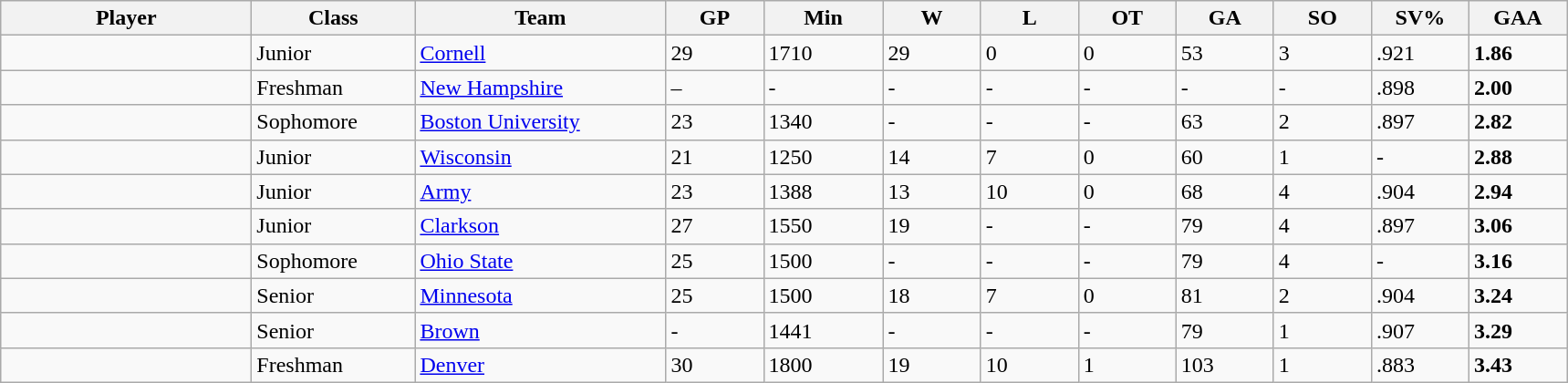<table class="wikitable sortable">
<tr>
<th style="width: 11em;">Player</th>
<th style="width: 7em;">Class</th>
<th style="width: 11em;">Team</th>
<th style="width: 4em;">GP</th>
<th style="width: 5em;">Min</th>
<th style="width: 4em;">W</th>
<th style="width: 4em;">L</th>
<th style="width: 4em;">OT</th>
<th style="width: 4em;">GA</th>
<th style="width: 4em;">SO</th>
<th style="width: 4em;">SV%</th>
<th style="width: 4em;">GAA</th>
</tr>
<tr>
<td></td>
<td>Junior</td>
<td><a href='#'>Cornell</a></td>
<td>29</td>
<td>1710</td>
<td>29</td>
<td>0</td>
<td>0</td>
<td>53</td>
<td>3</td>
<td>.921</td>
<td><strong>1.86</strong></td>
</tr>
<tr>
<td></td>
<td>Freshman</td>
<td><a href='#'>New Hampshire</a></td>
<td>–</td>
<td>-</td>
<td>-</td>
<td>-</td>
<td>-</td>
<td>-</td>
<td>-</td>
<td>.898</td>
<td><strong>2.00</strong></td>
</tr>
<tr>
<td></td>
<td>Sophomore</td>
<td><a href='#'>Boston University</a></td>
<td>23</td>
<td>1340</td>
<td>-</td>
<td>-</td>
<td>-</td>
<td>63</td>
<td>2</td>
<td>.897</td>
<td><strong>2.82</strong></td>
</tr>
<tr>
<td></td>
<td>Junior</td>
<td><a href='#'>Wisconsin</a></td>
<td>21</td>
<td>1250</td>
<td>14</td>
<td>7</td>
<td>0</td>
<td>60</td>
<td>1</td>
<td>-</td>
<td><strong>2.88</strong></td>
</tr>
<tr>
<td></td>
<td>Junior</td>
<td><a href='#'>Army</a></td>
<td>23</td>
<td>1388</td>
<td>13</td>
<td>10</td>
<td>0</td>
<td>68</td>
<td>4</td>
<td>.904</td>
<td><strong>2.94</strong></td>
</tr>
<tr>
<td></td>
<td>Junior</td>
<td><a href='#'>Clarkson</a></td>
<td>27</td>
<td>1550</td>
<td>19</td>
<td>-</td>
<td>-</td>
<td>79</td>
<td>4</td>
<td>.897</td>
<td><strong>3.06</strong></td>
</tr>
<tr>
<td></td>
<td>Sophomore</td>
<td><a href='#'>Ohio State</a></td>
<td>25</td>
<td>1500</td>
<td>-</td>
<td>-</td>
<td>-</td>
<td>79</td>
<td>4</td>
<td>-</td>
<td><strong>3.16</strong></td>
</tr>
<tr>
<td></td>
<td>Senior</td>
<td><a href='#'>Minnesota</a></td>
<td>25</td>
<td>1500</td>
<td>18</td>
<td>7</td>
<td>0</td>
<td>81</td>
<td>2</td>
<td>.904</td>
<td><strong>3.24</strong></td>
</tr>
<tr>
<td></td>
<td>Senior</td>
<td><a href='#'>Brown</a></td>
<td>-</td>
<td>1441</td>
<td>-</td>
<td>-</td>
<td>-</td>
<td>79</td>
<td>1</td>
<td>.907</td>
<td><strong>3.29</strong></td>
</tr>
<tr>
<td></td>
<td>Freshman</td>
<td><a href='#'>Denver</a></td>
<td>30</td>
<td>1800</td>
<td>19</td>
<td>10</td>
<td>1</td>
<td>103</td>
<td>1</td>
<td>.883</td>
<td><strong>3.43</strong></td>
</tr>
</table>
